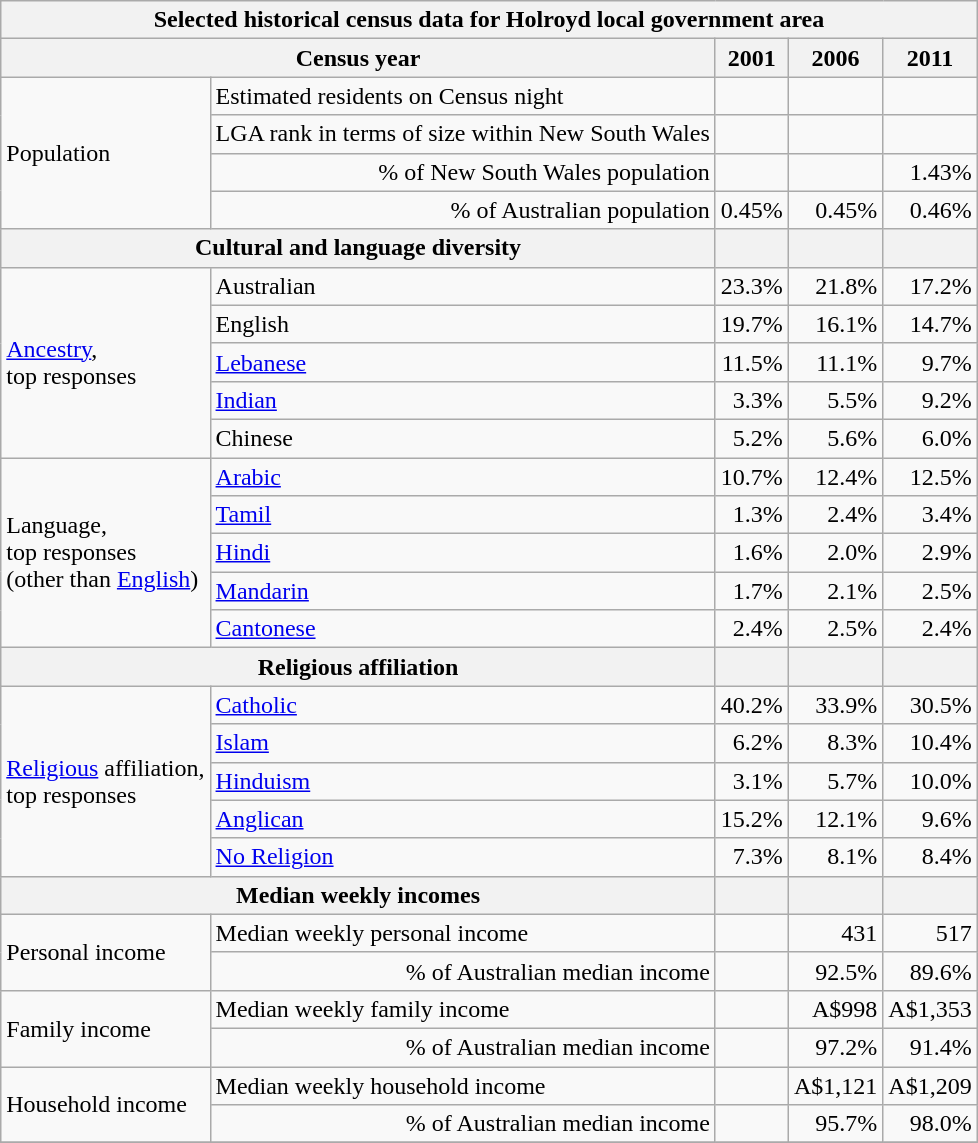<table class="wikitable">
<tr>
<th colspan=6>Selected historical census data for Holroyd local government area</th>
</tr>
<tr>
<th colspan=3>Census year</th>
<th>2001</th>
<th>2006</th>
<th>2011</th>
</tr>
<tr>
<td rowspan=4 colspan="2">Population</td>
<td>Estimated residents on Census night</td>
<td align="right"></td>
<td align="right"></td>
<td align="right"></td>
</tr>
<tr>
<td align="right">LGA rank in terms of size within New South Wales</td>
<td align="right"></td>
<td align="right"></td>
<td align="right"><small></small></td>
</tr>
<tr>
<td align="right">% of New South Wales population</td>
<td align="right"></td>
<td align="right"></td>
<td align="right">1.43%</td>
</tr>
<tr>
<td align="right">% of Australian population</td>
<td align="right">0.45%</td>
<td align="right"> 0.45%</td>
<td align="right"> 0.46%</td>
</tr>
<tr>
<th colspan=3>Cultural and language diversity</th>
<th></th>
<th></th>
<th></th>
</tr>
<tr>
<td rowspan=5 colspan=2><a href='#'>Ancestry</a>,<br>top responses</td>
<td>Australian</td>
<td align="right">23.3%</td>
<td align="right"> 21.8%</td>
<td align="right"> 17.2%</td>
</tr>
<tr>
<td>English</td>
<td align="right">19.7%</td>
<td align="right"> 16.1%</td>
<td align="right"> 14.7%</td>
</tr>
<tr>
<td><a href='#'>Lebanese</a></td>
<td align="right">11.5%</td>
<td align="right"> 11.1%</td>
<td align="right"> 9.7%</td>
</tr>
<tr>
<td><a href='#'>Indian</a></td>
<td align="right">3.3%</td>
<td align="right"> 5.5%</td>
<td align="right"> 9.2%</td>
</tr>
<tr>
<td>Chinese</td>
<td align="right">5.2%</td>
<td align="right"> 5.6%</td>
<td align="right"> 6.0%</td>
</tr>
<tr>
<td rowspan=5 colspan=2>Language,<br>top responses<br>(other than <a href='#'>English</a>)</td>
<td><a href='#'>Arabic</a></td>
<td align="right">10.7%</td>
<td align="right"> 12.4%</td>
<td align="right"> 12.5%</td>
</tr>
<tr>
<td><a href='#'>Tamil</a></td>
<td align="right">1.3%</td>
<td align="right"> 2.4%</td>
<td align="right"> 3.4%</td>
</tr>
<tr>
<td><a href='#'>Hindi</a></td>
<td align="right">1.6%</td>
<td align="right"> 2.0%</td>
<td align="right"> 2.9%</td>
</tr>
<tr>
<td><a href='#'>Mandarin</a></td>
<td align="right">1.7%</td>
<td align="right"> 2.1%</td>
<td align="right"> 2.5%</td>
</tr>
<tr>
<td><a href='#'>Cantonese</a></td>
<td align="right">2.4%</td>
<td align="right"> 2.5%</td>
<td align="right"> 2.4%</td>
</tr>
<tr>
<th colspan=3>Religious affiliation</th>
<th></th>
<th></th>
<th></th>
</tr>
<tr>
<td rowspan=5 colspan=2><a href='#'>Religious</a> affiliation,<br>top responses</td>
<td><a href='#'>Catholic</a></td>
<td align="right">40.2%</td>
<td align="right"> 33.9%</td>
<td align="right"> 30.5%</td>
</tr>
<tr>
<td><a href='#'>Islam</a></td>
<td align="right">6.2%</td>
<td align="right"> 8.3%</td>
<td align="right"> 10.4%</td>
</tr>
<tr>
<td><a href='#'>Hinduism</a></td>
<td align="right">3.1%</td>
<td align="right"> 5.7%</td>
<td align="right"> 10.0%</td>
</tr>
<tr>
<td><a href='#'>Anglican</a></td>
<td align="right">15.2%</td>
<td align="right"> 12.1%</td>
<td align="right"> 9.6%</td>
</tr>
<tr>
<td><a href='#'>No Religion</a></td>
<td align="right">7.3%</td>
<td align="right"> 8.1%</td>
<td align="right"> 8.4%</td>
</tr>
<tr>
<th colspan=3>Median weekly incomes</th>
<th></th>
<th></th>
<th></th>
</tr>
<tr>
<td rowspan=2 colspan=2>Personal income</td>
<td>Median weekly personal income</td>
<td align="right"></td>
<td align="right">431</td>
<td align="right">517</td>
</tr>
<tr>
<td align="right">% of Australian median income</td>
<td align="right"></td>
<td align="right">92.5%</td>
<td align="right">89.6%</td>
</tr>
<tr>
<td rowspan=2 colspan=2>Family income</td>
<td>Median weekly family income</td>
<td align="right"></td>
<td align="right">A$998</td>
<td align="right">A$1,353</td>
</tr>
<tr>
<td align="right">% of Australian median income</td>
<td align="right"></td>
<td align="right">97.2%</td>
<td align="right">91.4%</td>
</tr>
<tr>
<td rowspan=2 colspan=2>Household income</td>
<td>Median weekly household income</td>
<td align="right"></td>
<td align="right">A$1,121</td>
<td align="right">A$1,209</td>
</tr>
<tr>
<td align="right">% of Australian median income</td>
<td align="right"></td>
<td align="right">95.7%</td>
<td align="right">98.0%</td>
</tr>
<tr>
</tr>
</table>
